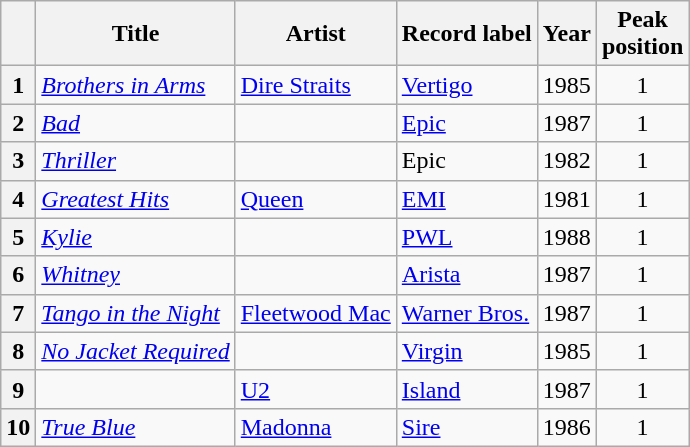<table class="wikitable sortable plainrowheaders">
<tr>
<th scope=col></th>
<th scope=col>Title</th>
<th scope=col>Artist</th>
<th scope=col>Record label</th>
<th scope=col>Year</th>
<th scope=col>Peak<br>position</th>
</tr>
<tr>
<th scope=row style="text-align:center;">1</th>
<td><em><a href='#'>Brothers in Arms</a></em></td>
<td><a href='#'>Dire Straits</a></td>
<td><a href='#'>Vertigo</a></td>
<td style="text-align:center;">1985</td>
<td style="text-align:center;">1</td>
</tr>
<tr>
<th scope=row style="text-align:center;">2</th>
<td><em><a href='#'>Bad</a></em></td>
<td></td>
<td><a href='#'>Epic</a></td>
<td style="text-align:center;">1987</td>
<td style="text-align:center;">1</td>
</tr>
<tr>
<th scope=row style="text-align:center;">3</th>
<td><em><a href='#'>Thriller</a></em></td>
<td></td>
<td>Epic</td>
<td style="text-align:center;">1982</td>
<td style="text-align:center;">1</td>
</tr>
<tr>
<th scope=row style="text-align:center;">4</th>
<td><em><a href='#'>Greatest Hits</a></em></td>
<td><a href='#'>Queen</a></td>
<td><a href='#'>EMI</a></td>
<td style="text-align:center;">1981</td>
<td style="text-align:center;">1</td>
</tr>
<tr>
<th scope=row style="text-align:center;">5</th>
<td><em><a href='#'>Kylie</a></em></td>
<td></td>
<td><a href='#'>PWL</a></td>
<td style="text-align:center;">1988</td>
<td style="text-align:center;">1</td>
</tr>
<tr>
<th scope=row style="text-align:center;">6</th>
<td><em><a href='#'>Whitney</a></em></td>
<td></td>
<td><a href='#'>Arista</a></td>
<td style="text-align:center;">1987</td>
<td style="text-align:center;">1</td>
</tr>
<tr>
<th scope=row style="text-align:center;">7</th>
<td><em><a href='#'>Tango in the Night</a></em></td>
<td><a href='#'>Fleetwood Mac</a></td>
<td><a href='#'>Warner Bros.</a></td>
<td style="text-align:center;">1987</td>
<td style="text-align:center;">1</td>
</tr>
<tr>
<th scope=row style="text-align:center;">8</th>
<td><em><a href='#'>No Jacket Required</a></em></td>
<td></td>
<td><a href='#'>Virgin</a></td>
<td style="text-align:center;">1985</td>
<td style="text-align:center;">1</td>
</tr>
<tr>
<th scope=row style="text-align:center;">9</th>
<td></td>
<td><a href='#'>U2</a></td>
<td><a href='#'>Island</a></td>
<td style="text-align:center;">1987</td>
<td style="text-align:center;">1</td>
</tr>
<tr>
<th scope=row style="text-align:center;">10</th>
<td><em><a href='#'>True Blue</a></em></td>
<td><a href='#'>Madonna</a></td>
<td><a href='#'>Sire</a></td>
<td style="text-align:center;">1986</td>
<td style="text-align:center;">1</td>
</tr>
</table>
